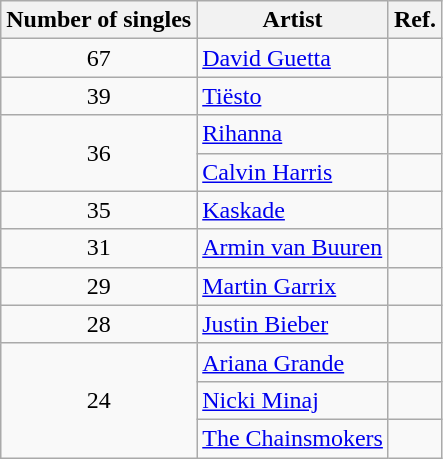<table class="wikitable">
<tr>
<th>Number of singles</th>
<th>Artist</th>
<th>Ref.</th>
</tr>
<tr>
<td style="text-align:center;">67</td>
<td><a href='#'>David Guetta</a></td>
<td></td>
</tr>
<tr>
<td style="text-align:center;">39</td>
<td><a href='#'>Tiësto</a></td>
<td></td>
</tr>
<tr>
<td rowspan="2" style="text-align:center;">36</td>
<td><a href='#'>Rihanna</a></td>
<td></td>
</tr>
<tr>
<td><a href='#'>Calvin Harris</a></td>
<td></td>
</tr>
<tr>
<td style="text-align:center;">35</td>
<td><a href='#'>Kaskade</a></td>
<td></td>
</tr>
<tr>
<td style="text-align:center;">31</td>
<td><a href='#'>Armin van Buuren</a></td>
<td></td>
</tr>
<tr>
<td style="text-align:center;">29</td>
<td><a href='#'>Martin Garrix</a></td>
<td></td>
</tr>
<tr>
<td style="text-align:center;">28</td>
<td><a href='#'>Justin Bieber</a></td>
<td></td>
</tr>
<tr>
<td rowspan="3" style="text-align:center;">24</td>
<td><a href='#'>Ariana Grande</a></td>
<td></td>
</tr>
<tr>
<td><a href='#'>Nicki Minaj</a></td>
<td></td>
</tr>
<tr>
<td><a href='#'>The Chainsmokers</a></td>
<td><br></td>
</tr>
</table>
